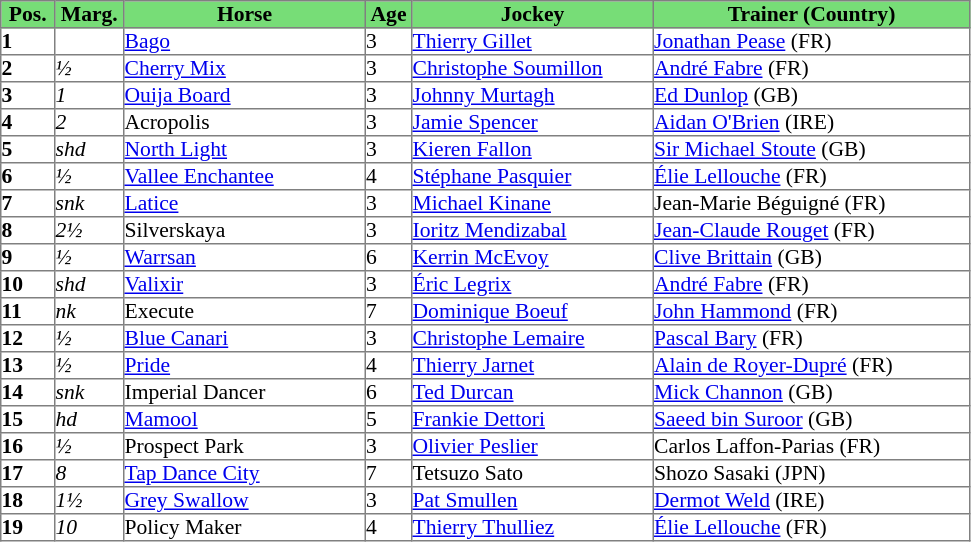<table class = "sortable" | border="1" cellpadding="0" style="border-collapse: collapse; font-size:90%">
<tr style="background:#7d7; text-align:center;">
<th style="width:35px;"><strong>Pos.</strong></th>
<th style="width:45px;"><strong>Marg.</strong></th>
<th style="width:160px;"><strong>Horse</strong></th>
<th style="width:30px;"><strong>Age</strong></th>
<th style="width:160px;"><strong>Jockey</strong></th>
<th style="width:210px;"><strong>Trainer (Country)</strong></th>
</tr>
<tr>
<td><strong>1</strong></td>
<td></td>
<td><a href='#'>Bago</a></td>
<td>3</td>
<td><a href='#'>Thierry Gillet</a></td>
<td><a href='#'>Jonathan Pease</a> (FR)</td>
</tr>
<tr>
<td><strong>2</strong></td>
<td><em>½</em></td>
<td><a href='#'>Cherry Mix</a></td>
<td>3</td>
<td><a href='#'>Christophe Soumillon</a></td>
<td><a href='#'>André Fabre</a> (FR)</td>
</tr>
<tr>
<td><strong>3</strong></td>
<td><em>1</em></td>
<td><a href='#'>Ouija Board</a></td>
<td>3</td>
<td><a href='#'>Johnny Murtagh</a></td>
<td><a href='#'>Ed Dunlop</a> (GB)</td>
</tr>
<tr>
<td><strong>4</strong></td>
<td><em>2</em></td>
<td>Acropolis</td>
<td>3</td>
<td><a href='#'>Jamie Spencer</a></td>
<td><a href='#'>Aidan O'Brien</a> (IRE)</td>
</tr>
<tr>
<td><strong>5</strong></td>
<td><em>shd</em></td>
<td><a href='#'>North Light</a></td>
<td>3</td>
<td><a href='#'>Kieren Fallon</a></td>
<td><a href='#'>Sir Michael Stoute</a> (GB)</td>
</tr>
<tr>
<td><strong>6</strong></td>
<td><em>½</em></td>
<td><a href='#'>Vallee Enchantee</a></td>
<td>4</td>
<td><a href='#'>Stéphane Pasquier</a></td>
<td><a href='#'>Élie Lellouche</a> (FR)</td>
</tr>
<tr>
<td><strong>7</strong></td>
<td><em>snk</em></td>
<td><a href='#'>Latice</a></td>
<td>3</td>
<td><a href='#'>Michael Kinane</a></td>
<td>Jean-Marie Béguigné (FR)</td>
</tr>
<tr>
<td><strong>8</strong></td>
<td><em>2½</em></td>
<td>Silverskaya</td>
<td>3</td>
<td><a href='#'>Ioritz Mendizabal</a></td>
<td><a href='#'>Jean-Claude Rouget</a> (FR)</td>
</tr>
<tr>
<td><strong>9</strong></td>
<td><em>½</em></td>
<td><a href='#'>Warrsan</a></td>
<td>6</td>
<td><a href='#'>Kerrin McEvoy</a></td>
<td><a href='#'>Clive Brittain</a> (GB)</td>
</tr>
<tr>
<td><strong>10</strong></td>
<td><em>shd</em></td>
<td><a href='#'>Valixir</a></td>
<td>3</td>
<td><a href='#'>Éric Legrix</a></td>
<td><a href='#'>André Fabre</a> (FR)</td>
</tr>
<tr>
<td><strong>11</strong></td>
<td><em>nk</em></td>
<td>Execute</td>
<td>7</td>
<td><a href='#'>Dominique Boeuf</a></td>
<td><a href='#'>John Hammond</a> (FR)</td>
</tr>
<tr>
<td><strong>12</strong></td>
<td><em>½</em></td>
<td><a href='#'>Blue Canari</a></td>
<td>3</td>
<td><a href='#'>Christophe Lemaire</a></td>
<td><a href='#'>Pascal Bary</a> (FR)</td>
</tr>
<tr>
<td><strong>13</strong></td>
<td><em>½</em></td>
<td><a href='#'>Pride</a></td>
<td>4</td>
<td><a href='#'>Thierry Jarnet</a></td>
<td><a href='#'>Alain de Royer-Dupré</a> (FR)</td>
</tr>
<tr>
<td><strong>14</strong></td>
<td><em>snk</em></td>
<td>Imperial Dancer</td>
<td>6</td>
<td><a href='#'>Ted Durcan</a></td>
<td><a href='#'>Mick Channon</a> (GB)</td>
</tr>
<tr>
<td><strong>15</strong></td>
<td><em>hd</em></td>
<td><a href='#'>Mamool</a></td>
<td>5</td>
<td><a href='#'>Frankie Dettori</a></td>
<td><a href='#'>Saeed bin Suroor</a> (GB)</td>
</tr>
<tr>
<td><strong>16</strong></td>
<td><em>½</em></td>
<td>Prospect Park</td>
<td>3</td>
<td><a href='#'>Olivier Peslier</a></td>
<td>Carlos Laffon-Parias (FR)</td>
</tr>
<tr>
<td><strong>17</strong></td>
<td><em>8</em></td>
<td><a href='#'>Tap Dance City</a></td>
<td>7</td>
<td>Tetsuzo Sato</td>
<td>Shozo Sasaki (JPN)</td>
</tr>
<tr>
<td><strong>18</strong></td>
<td><em>1½</em></td>
<td><a href='#'>Grey Swallow</a></td>
<td>3</td>
<td><a href='#'>Pat Smullen</a></td>
<td><a href='#'>Dermot Weld</a> (IRE)</td>
</tr>
<tr>
<td><strong>19</strong></td>
<td><em>10</em></td>
<td>Policy Maker</td>
<td>4</td>
<td><a href='#'>Thierry Thulliez</a></td>
<td><a href='#'>Élie Lellouche</a> (FR)</td>
</tr>
</table>
